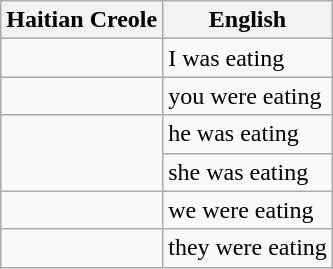<table class="wikitable">
<tr>
<th scope="col">Haitian Creole</th>
<th scope="col">English</th>
</tr>
<tr>
<td></td>
<td>I was eating</td>
</tr>
<tr>
<td></td>
<td>you were eating</td>
</tr>
<tr>
<td rowspan="2"></td>
<td>he was eating</td>
</tr>
<tr>
<td>she was eating</td>
</tr>
<tr>
<td></td>
<td>we were eating</td>
</tr>
<tr>
<td></td>
<td>they were eating</td>
</tr>
</table>
